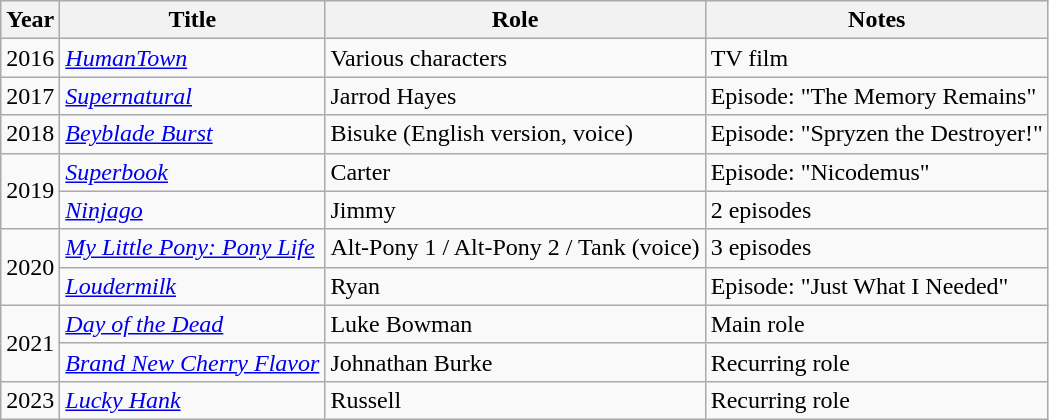<table class="wikitable sortable">
<tr>
<th>Year</th>
<th>Title</th>
<th>Role</th>
<th class="unsortable">Notes</th>
</tr>
<tr>
<td>2016</td>
<td><em><a href='#'>HumanTown</a></em></td>
<td>Various characters</td>
<td>TV film</td>
</tr>
<tr>
<td>2017</td>
<td><em><a href='#'>Supernatural</a></em></td>
<td>Jarrod Hayes</td>
<td>Episode: "The Memory Remains"</td>
</tr>
<tr>
<td>2018</td>
<td><em><a href='#'>Beyblade Burst</a></em></td>
<td>Bisuke (English version, voice)</td>
<td>Episode: "Spryzen the Destroyer!"</td>
</tr>
<tr>
<td rowspan="2">2019</td>
<td><em><a href='#'>Superbook</a></em></td>
<td>Carter</td>
<td>Episode: "Nicodemus"</td>
</tr>
<tr>
<td><em><a href='#'>Ninjago</a></em></td>
<td>Jimmy</td>
<td>2 episodes</td>
</tr>
<tr>
<td rowspan="2">2020</td>
<td><em><a href='#'>My Little Pony: Pony Life</a></em></td>
<td>Alt-Pony 1 / Alt-Pony 2 / Tank (voice)</td>
<td>3 episodes</td>
</tr>
<tr>
<td><em><a href='#'>Loudermilk</a></em></td>
<td>Ryan</td>
<td>Episode: "Just What I Needed"</td>
</tr>
<tr>
<td rowspan="2">2021</td>
<td><em><a href='#'>Day of the Dead</a></em></td>
<td>Luke Bowman</td>
<td>Main role</td>
</tr>
<tr>
<td><em><a href='#'>Brand New Cherry Flavor</a></em></td>
<td>Johnathan Burke</td>
<td>Recurring role</td>
</tr>
<tr>
<td>2023</td>
<td><em><a href='#'>Lucky Hank</a></em></td>
<td>Russell</td>
<td>Recurring role</td>
</tr>
</table>
